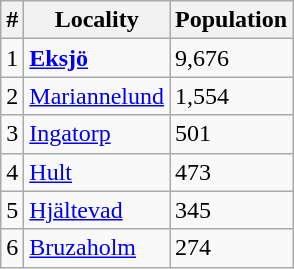<table class="wikitable">
<tr>
<th>#</th>
<th>Locality</th>
<th>Population</th>
</tr>
<tr>
<td>1</td>
<td><strong><a href='#'>Eksjö</a></strong></td>
<td>9,676</td>
</tr>
<tr>
<td>2</td>
<td><a href='#'>Mariannelund</a></td>
<td>1,554</td>
</tr>
<tr>
<td>3</td>
<td><a href='#'>Ingatorp</a></td>
<td>501</td>
</tr>
<tr>
<td>4</td>
<td><a href='#'>Hult</a></td>
<td>473</td>
</tr>
<tr>
<td>5</td>
<td><a href='#'>Hjältevad</a></td>
<td>345</td>
</tr>
<tr>
<td>6</td>
<td><a href='#'>Bruzaholm</a></td>
<td>274</td>
</tr>
</table>
